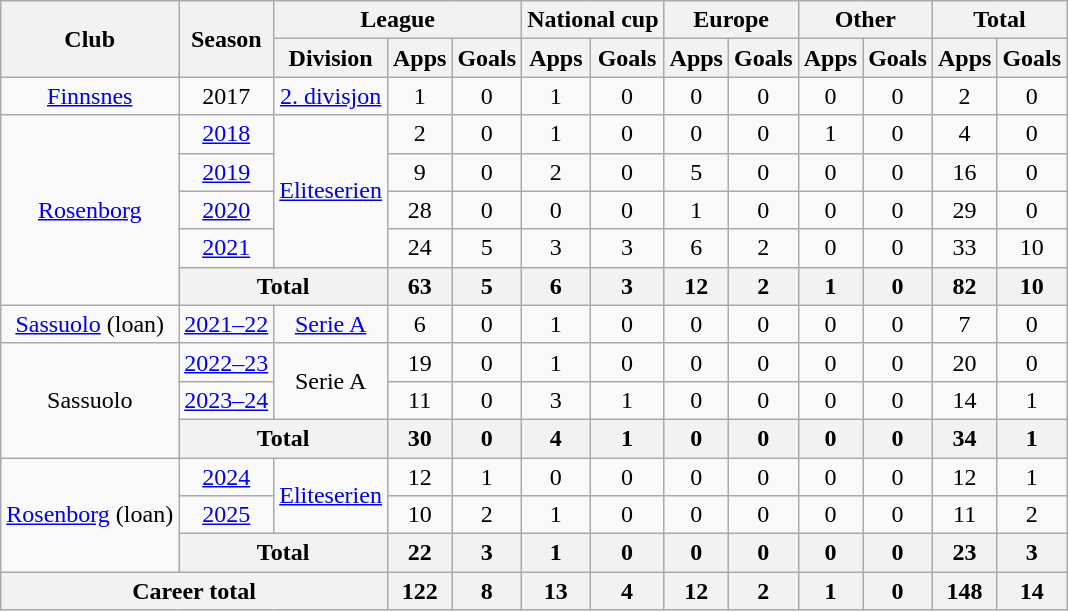<table class="wikitable" style="text-align: center;">
<tr>
<th rowspan="2">Club</th>
<th rowspan="2">Season</th>
<th colspan="3">League</th>
<th colspan="2">National cup</th>
<th colspan="2">Europe</th>
<th colspan="2">Other</th>
<th colspan="2">Total</th>
</tr>
<tr>
<th>Division</th>
<th>Apps</th>
<th>Goals</th>
<th>Apps</th>
<th>Goals</th>
<th>Apps</th>
<th>Goals</th>
<th>Apps</th>
<th>Goals</th>
<th>Apps</th>
<th>Goals</th>
</tr>
<tr>
<td><a href='#'>Finnsnes</a></td>
<td>2017</td>
<td><a href='#'>2. divisjon</a></td>
<td>1</td>
<td>0</td>
<td>1</td>
<td>0</td>
<td>0</td>
<td>0</td>
<td>0</td>
<td>0</td>
<td>2</td>
<td>0</td>
</tr>
<tr>
<td rowspan="5"><a href='#'>Rosenborg</a></td>
<td><a href='#'>2018</a></td>
<td rowspan="4"><a href='#'>Eliteserien</a></td>
<td>2</td>
<td>0</td>
<td>1</td>
<td>0</td>
<td>0</td>
<td>0</td>
<td>1</td>
<td>0</td>
<td>4</td>
<td>0</td>
</tr>
<tr>
<td><a href='#'>2019</a></td>
<td>9</td>
<td>0</td>
<td>2</td>
<td>0</td>
<td>5</td>
<td>0</td>
<td>0</td>
<td>0</td>
<td>16</td>
<td>0</td>
</tr>
<tr>
<td><a href='#'>2020</a></td>
<td>28</td>
<td>0</td>
<td>0</td>
<td>0</td>
<td>1</td>
<td>0</td>
<td>0</td>
<td>0</td>
<td>29</td>
<td>0</td>
</tr>
<tr>
<td><a href='#'>2021</a></td>
<td>24</td>
<td>5</td>
<td>3</td>
<td>3</td>
<td>6</td>
<td>2</td>
<td>0</td>
<td>0</td>
<td>33</td>
<td>10</td>
</tr>
<tr>
<th colspan=2>Total</th>
<th>63</th>
<th>5</th>
<th>6</th>
<th>3</th>
<th>12</th>
<th>2</th>
<th>1</th>
<th>0</th>
<th>82</th>
<th>10</th>
</tr>
<tr>
<td><a href='#'>Sassuolo</a> (loan)</td>
<td><a href='#'>2021–22</a></td>
<td><a href='#'>Serie A</a></td>
<td>6</td>
<td>0</td>
<td>1</td>
<td>0</td>
<td>0</td>
<td>0</td>
<td>0</td>
<td>0</td>
<td>7</td>
<td>0</td>
</tr>
<tr>
<td rowspan="3">Sassuolo</td>
<td><a href='#'>2022–23</a></td>
<td rowspan="2">Serie A</td>
<td>19</td>
<td>0</td>
<td>1</td>
<td>0</td>
<td>0</td>
<td>0</td>
<td>0</td>
<td>0</td>
<td>20</td>
<td>0</td>
</tr>
<tr>
<td><a href='#'>2023–24</a></td>
<td>11</td>
<td>0</td>
<td>3</td>
<td>1</td>
<td>0</td>
<td>0</td>
<td>0</td>
<td>0</td>
<td>14</td>
<td>1</td>
</tr>
<tr>
<th colspan="2">Total</th>
<th>30</th>
<th>0</th>
<th>4</th>
<th>1</th>
<th>0</th>
<th>0</th>
<th>0</th>
<th>0</th>
<th>34</th>
<th>1</th>
</tr>
<tr>
<td rowspan="3"><a href='#'>Rosenborg</a> (loan)</td>
<td><a href='#'>2024</a></td>
<td rowspan="2"><a href='#'>Eliteserien</a></td>
<td>12</td>
<td>1</td>
<td>0</td>
<td>0</td>
<td>0</td>
<td>0</td>
<td>0</td>
<td>0</td>
<td>12</td>
<td>1</td>
</tr>
<tr>
<td><a href='#'>2025</a></td>
<td>10</td>
<td>2</td>
<td>1</td>
<td>0</td>
<td>0</td>
<td>0</td>
<td>0</td>
<td>0</td>
<td>11</td>
<td>2</td>
</tr>
<tr>
<th colspan=2>Total</th>
<th>22</th>
<th>3</th>
<th>1</th>
<th>0</th>
<th>0</th>
<th>0</th>
<th>0</th>
<th>0</th>
<th>23</th>
<th>3</th>
</tr>
<tr>
<th colspan="3">Career total</th>
<th>122</th>
<th>8</th>
<th>13</th>
<th>4</th>
<th>12</th>
<th>2</th>
<th>1</th>
<th>0</th>
<th>148</th>
<th>14</th>
</tr>
</table>
